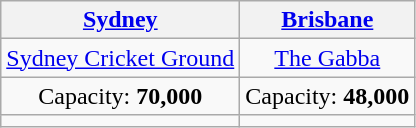<table class="wikitable" style="text-align:center">
<tr>
<th><a href='#'>Sydney</a></th>
<th><a href='#'>Brisbane</a></th>
</tr>
<tr>
<td><a href='#'>Sydney Cricket Ground</a></td>
<td><a href='#'>The Gabba</a></td>
</tr>
<tr>
<td>Capacity: <strong>70,000</strong></td>
<td>Capacity: <strong>48,000</strong></td>
</tr>
<tr>
<td></td>
<td></td>
</tr>
</table>
